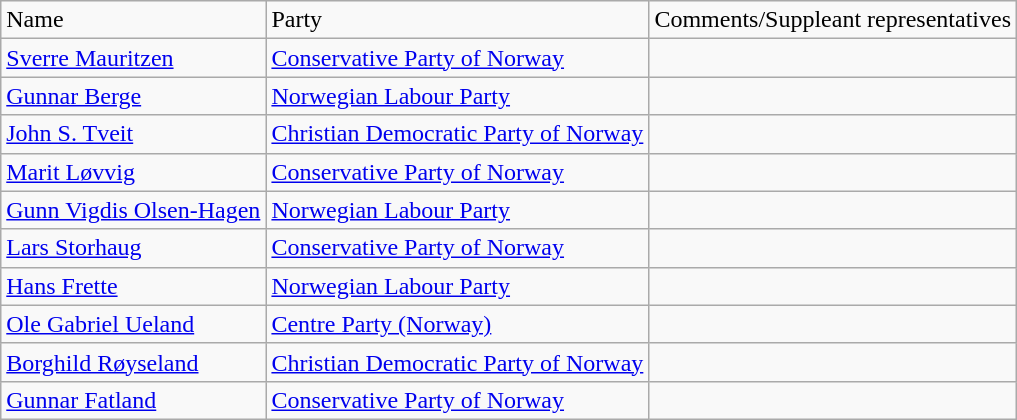<table class="wikitable">
<tr>
<td>Name</td>
<td>Party</td>
<td>Comments/Suppleant representatives</td>
</tr>
<tr>
<td><a href='#'>Sverre Mauritzen</a></td>
<td><a href='#'>Conservative Party of Norway</a></td>
<td></td>
</tr>
<tr>
<td><a href='#'>Gunnar Berge</a></td>
<td><a href='#'>Norwegian Labour Party</a></td>
<td></td>
</tr>
<tr>
<td><a href='#'>John S. Tveit</a></td>
<td><a href='#'>Christian Democratic Party of Norway</a></td>
<td></td>
</tr>
<tr>
<td><a href='#'>Marit Løvvig</a></td>
<td><a href='#'>Conservative Party of Norway</a></td>
<td></td>
</tr>
<tr>
<td><a href='#'>Gunn Vigdis Olsen-Hagen</a></td>
<td><a href='#'>Norwegian Labour Party</a></td>
<td></td>
</tr>
<tr>
<td><a href='#'>Lars Storhaug</a></td>
<td><a href='#'>Conservative Party of Norway</a></td>
<td></td>
</tr>
<tr>
<td><a href='#'>Hans Frette</a></td>
<td><a href='#'>Norwegian Labour Party</a></td>
<td></td>
</tr>
<tr>
<td><a href='#'>Ole Gabriel Ueland</a></td>
<td><a href='#'>Centre Party (Norway)</a></td>
<td></td>
</tr>
<tr>
<td><a href='#'>Borghild Røyseland</a></td>
<td><a href='#'>Christian Democratic Party of Norway</a></td>
<td></td>
</tr>
<tr>
<td><a href='#'>Gunnar Fatland</a></td>
<td><a href='#'>Conservative Party of Norway</a></td>
<td></td>
</tr>
</table>
